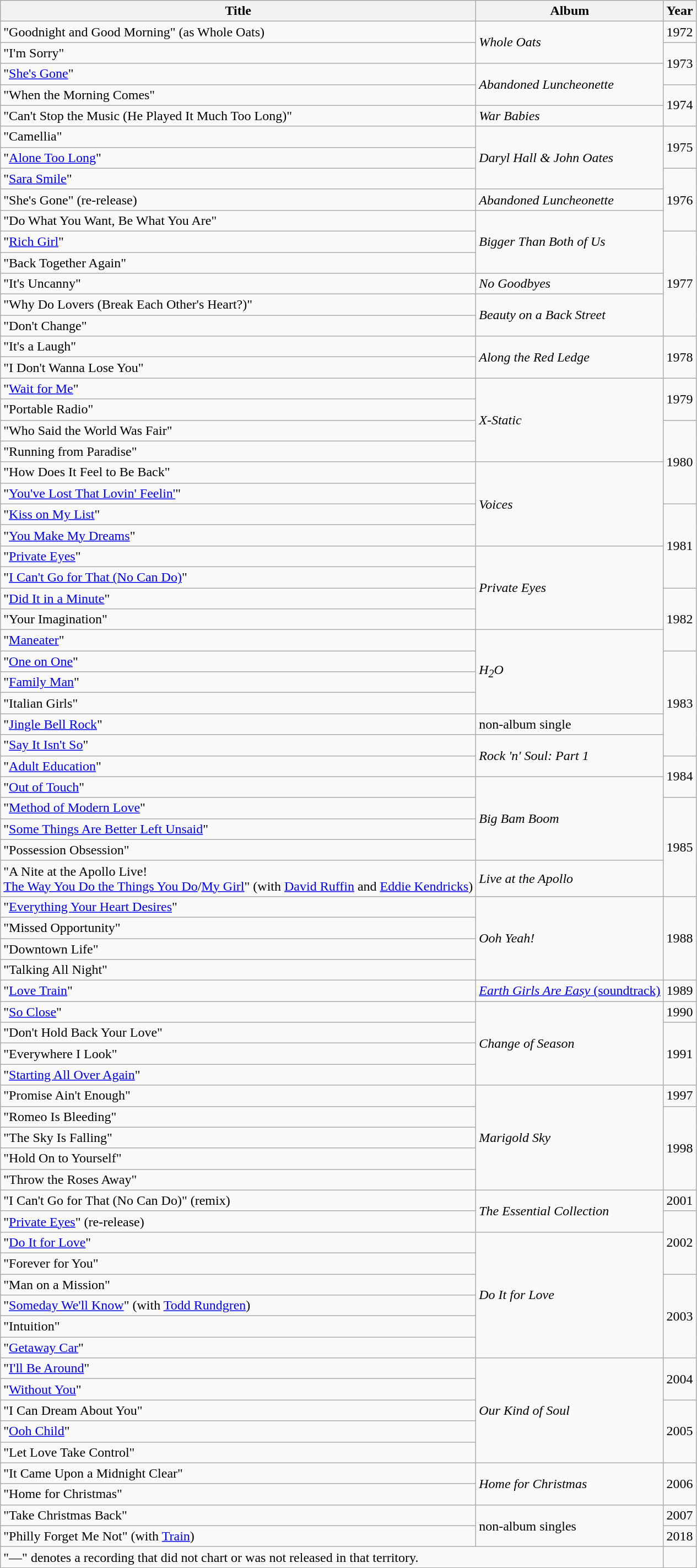<table class="wikitable">
<tr>
<th>Title</th>
<th>Album</th>
<th>Year</th>
</tr>
<tr>
<td>"Goodnight and Good Morning" (as Whole Oats)</td>
<td rowspan="2"><em>Whole Oats</em></td>
<td>1972</td>
</tr>
<tr>
<td>"I'm Sorry"</td>
<td rowspan="2">1973</td>
</tr>
<tr>
<td>"<a href='#'>She's Gone</a>"</td>
<td rowspan="2"><em>Abandoned Luncheonette</em></td>
</tr>
<tr>
<td>"When the Morning Comes"</td>
<td rowspan="2">1974</td>
</tr>
<tr>
<td>"Can't Stop the Music (He Played It Much Too Long)"</td>
<td><em>War Babies</em></td>
</tr>
<tr>
<td>"Camellia"</td>
<td rowspan="3"><em>Daryl Hall & John Oates</em></td>
<td rowspan="2">1975</td>
</tr>
<tr>
<td>"<a href='#'>Alone Too Long</a>"</td>
</tr>
<tr>
<td>"<a href='#'>Sara Smile</a>"</td>
<td rowspan="3">1976</td>
</tr>
<tr>
<td>"She's Gone" (re-release)</td>
<td><em>Abandoned Luncheonette</em></td>
</tr>
<tr>
<td>"Do What You Want, Be What You Are"</td>
<td rowspan="3"><em>Bigger Than Both of Us</em></td>
</tr>
<tr>
<td>"<a href='#'>Rich Girl</a>"</td>
<td rowspan="5">1977</td>
</tr>
<tr>
<td>"Back Together Again"</td>
</tr>
<tr>
<td>"It's Uncanny"</td>
<td><em>No Goodbyes</em></td>
</tr>
<tr>
<td>"Why Do Lovers (Break Each Other's Heart?)"</td>
<td rowspan="2"><em>Beauty on a Back Street</em></td>
</tr>
<tr>
<td>"Don't Change"</td>
</tr>
<tr>
<td>"It's a Laugh"</td>
<td rowspan="2"><em>Along the Red Ledge</em></td>
<td rowspan="2">1978</td>
</tr>
<tr>
<td>"I Don't Wanna Lose You"</td>
</tr>
<tr>
<td>"<a href='#'>Wait for Me</a>"</td>
<td rowspan="4"><em>X-Static</em></td>
<td rowspan="2">1979</td>
</tr>
<tr>
<td>"Portable Radio"</td>
</tr>
<tr>
<td>"Who Said the World Was Fair"</td>
<td rowspan="4">1980</td>
</tr>
<tr>
<td>"Running from Paradise"</td>
</tr>
<tr>
<td>"How Does It Feel to Be Back"</td>
<td rowspan="4"><em>Voices</em></td>
</tr>
<tr>
<td>"<a href='#'>You've Lost That Lovin' Feelin'</a>"</td>
</tr>
<tr>
<td>"<a href='#'>Kiss on My List</a>"</td>
<td rowspan="4">1981</td>
</tr>
<tr>
<td>"<a href='#'>You Make My Dreams</a>"</td>
</tr>
<tr>
<td>"<a href='#'>Private Eyes</a>"</td>
<td rowspan="4"><em>Private Eyes</em></td>
</tr>
<tr>
<td>"<a href='#'>I Can't Go for That (No Can Do)</a>"</td>
</tr>
<tr>
<td>"<a href='#'>Did It in a Minute</a>"</td>
<td rowspan="3">1982</td>
</tr>
<tr>
<td>"Your Imagination"</td>
</tr>
<tr>
<td>"<a href='#'>Maneater</a>"</td>
<td rowspan="4"><em>H<sub>2</sub>O</em></td>
</tr>
<tr>
<td>"<a href='#'>One on One</a>"</td>
<td rowspan="5">1983</td>
</tr>
<tr>
<td>"<a href='#'>Family Man</a>"</td>
</tr>
<tr>
<td>"Italian Girls"</td>
</tr>
<tr>
<td>"<a href='#'>Jingle Bell Rock</a>"</td>
<td>non-album single</td>
</tr>
<tr>
<td>"<a href='#'>Say It Isn't So</a>"</td>
<td rowspan="2"><em>Rock 'n' Soul: Part 1</em></td>
</tr>
<tr>
<td>"<a href='#'>Adult Education</a>"</td>
<td rowspan="2">1984</td>
</tr>
<tr>
<td>"<a href='#'>Out of Touch</a>"</td>
<td rowspan="4"><em>Big Bam Boom</em></td>
</tr>
<tr>
<td>"<a href='#'>Method of Modern Love</a>"</td>
<td rowspan="4">1985</td>
</tr>
<tr>
<td>"<a href='#'>Some Things Are Better Left Unsaid</a>"</td>
</tr>
<tr>
<td>"Possession Obsession"</td>
</tr>
<tr>
<td>"A Nite at the Apollo Live!<br><a href='#'>The Way You Do the Things You Do</a>/<a href='#'>My Girl</a>"
(with <a href='#'>David Ruffin</a> and <a href='#'>Eddie Kendricks</a>)</td>
<td><em>Live at the Apollo</em></td>
</tr>
<tr>
<td>"<a href='#'>Everything Your Heart Desires</a>"</td>
<td rowspan="4"><em>Ooh Yeah!</em></td>
<td rowspan="4">1988</td>
</tr>
<tr>
<td>"Missed Opportunity"</td>
</tr>
<tr>
<td>"Downtown Life"</td>
</tr>
<tr>
<td>"Talking All Night"</td>
</tr>
<tr>
<td>"<a href='#'>Love Train</a>"</td>
<td><a href='#'><em>Earth Girls Are Easy</em> (soundtrack)</a></td>
<td>1989</td>
</tr>
<tr>
<td>"<a href='#'>So Close</a>"</td>
<td rowspan="4"><em>Change of Season</em></td>
<td>1990</td>
</tr>
<tr>
<td>"Don't Hold Back Your Love"</td>
<td rowspan="3">1991</td>
</tr>
<tr>
<td>"Everywhere I Look"</td>
</tr>
<tr>
<td>"<a href='#'>Starting All Over Again</a>"</td>
</tr>
<tr>
<td>"Promise Ain't Enough"</td>
<td rowspan="5"><em>Marigold Sky</em></td>
<td>1997</td>
</tr>
<tr>
<td>"Romeo Is Bleeding"</td>
<td rowspan="4">1998</td>
</tr>
<tr>
<td>"The Sky Is Falling"</td>
</tr>
<tr>
<td>"Hold On to Yourself"</td>
</tr>
<tr>
<td>"Throw the Roses Away"</td>
</tr>
<tr>
<td>"I Can't Go for That (No Can Do)" (remix)</td>
<td rowspan="2"><em>The Essential Collection</em></td>
<td>2001</td>
</tr>
<tr>
<td>"<a href='#'>Private Eyes</a>" (re-release)</td>
<td rowspan="3">2002</td>
</tr>
<tr>
<td>"<a href='#'>Do It for Love</a>"</td>
<td rowspan="6"><em>Do It for Love</em></td>
</tr>
<tr>
<td>"Forever for You"</td>
</tr>
<tr>
<td>"Man on a Mission"</td>
<td rowspan="4">2003</td>
</tr>
<tr>
<td>"<a href='#'>Someday We'll Know</a>" (with <a href='#'>Todd Rundgren</a>)</td>
</tr>
<tr>
<td>"Intuition"</td>
</tr>
<tr>
<td>"<a href='#'>Getaway Car</a>"</td>
</tr>
<tr>
<td>"<a href='#'>I'll Be Around</a>"</td>
<td rowspan="5"><em>Our Kind of Soul</em></td>
<td rowspan="2">2004</td>
</tr>
<tr>
<td>"<a href='#'>Without You</a>"</td>
</tr>
<tr>
<td>"I Can Dream About You"</td>
<td rowspan="3">2005</td>
</tr>
<tr>
<td>"<a href='#'>Ooh Child</a>"</td>
</tr>
<tr>
<td>"Let Love Take Control"</td>
</tr>
<tr>
<td>"It Came Upon a Midnight Clear"</td>
<td rowspan="2"><em>Home for Christmas</em></td>
<td rowspan="2">2006</td>
</tr>
<tr>
<td>"Home for Christmas"</td>
</tr>
<tr>
<td>"Take Christmas Back"</td>
<td rowspan="2">non-album singles</td>
<td>2007</td>
</tr>
<tr>
<td>"Philly Forget Me Not" (with <a href='#'>Train</a>)</td>
<td>2018</td>
</tr>
<tr>
<td colspan="2">"—" denotes a recording that did not chart or was not released in that territory.</td>
</tr>
</table>
